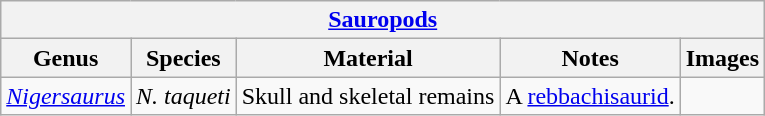<table class="wikitable">
<tr>
<th colspan="5" align="center"><a href='#'>Sauropods</a></th>
</tr>
<tr>
<th>Genus</th>
<th>Species</th>
<th>Material</th>
<th>Notes</th>
<th>Images</th>
</tr>
<tr>
<td><em><a href='#'>Nigersaurus</a></em></td>
<td><em>N. taqueti</em></td>
<td>Skull and skeletal remains</td>
<td>A <a href='#'>rebbachisaurid</a>.</td>
<td></td>
</tr>
</table>
